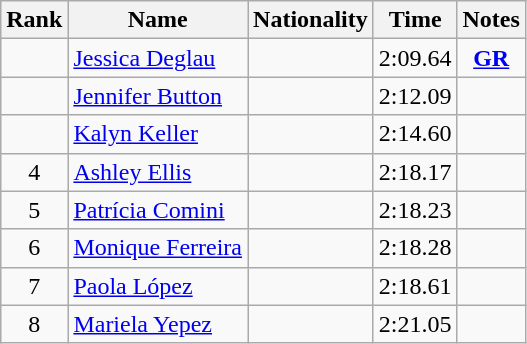<table class="wikitable sortable" style="text-align:center">
<tr>
<th>Rank</th>
<th>Name</th>
<th>Nationality</th>
<th>Time</th>
<th>Notes</th>
</tr>
<tr>
<td></td>
<td align=left><a href='#'>Jessica Deglau</a></td>
<td align=left></td>
<td>2:09.64</td>
<td><strong><a href='#'>GR</a></strong></td>
</tr>
<tr>
<td></td>
<td align=left><a href='#'>Jennifer Button</a></td>
<td align=left></td>
<td>2:12.09</td>
<td></td>
</tr>
<tr>
<td></td>
<td align=left><a href='#'>Kalyn Keller</a></td>
<td align=left></td>
<td>2:14.60</td>
<td></td>
</tr>
<tr>
<td>4</td>
<td align=left><a href='#'>Ashley Ellis</a></td>
<td align=left></td>
<td>2:18.17</td>
<td></td>
</tr>
<tr>
<td>5</td>
<td align=left><a href='#'>Patrícia Comini</a></td>
<td align=left></td>
<td>2:18.23</td>
<td></td>
</tr>
<tr>
<td>6</td>
<td align=left><a href='#'>Monique Ferreira</a></td>
<td align=left></td>
<td>2:18.28</td>
<td></td>
</tr>
<tr>
<td>7</td>
<td align=left><a href='#'>Paola López</a></td>
<td align=left></td>
<td>2:18.61</td>
<td></td>
</tr>
<tr>
<td>8</td>
<td align=left><a href='#'>Mariela Yepez</a></td>
<td align=left></td>
<td>2:21.05</td>
<td></td>
</tr>
</table>
